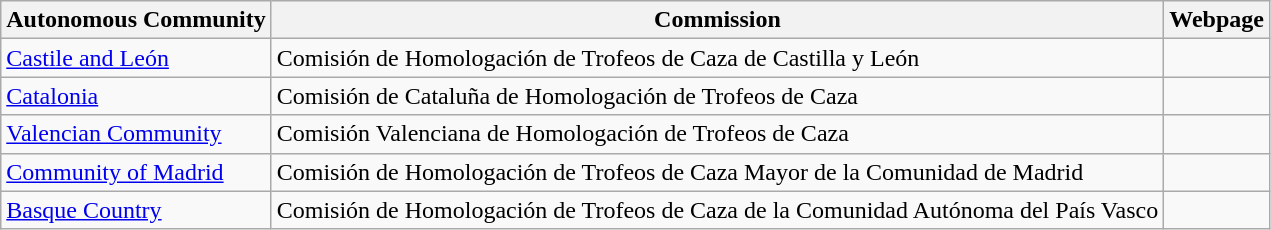<table class="wikitable">
<tr>
<th>Autonomous Community</th>
<th>Commission</th>
<th>Webpage</th>
</tr>
<tr valign=top>
<td> <a href='#'>Castile and León</a></td>
<td>Comisión de Homologación de Trofeos de Caza de Castilla y León</td>
<td></td>
</tr>
<tr valign=top>
<td> <a href='#'>Catalonia</a></td>
<td>Comisión de Cataluña de Homologación de Trofeos de Caza</td>
<td> </td>
</tr>
<tr valign=top>
<td> <a href='#'>Valencian Community</a></td>
<td>Comisión Valenciana de Homologación de Trofeos de Caza</td>
<td></td>
</tr>
<tr valign=top>
<td> <a href='#'>Community of Madrid</a></td>
<td>Comisión de Homologación de Trofeos de Caza Mayor de la Comunidad de Madrid</td>
<td></td>
</tr>
<tr valign=top>
<td> <a href='#'>Basque Country</a></td>
<td>Comisión de Homologación de Trofeos de Caza de la Comunidad Autónoma del País Vasco</td>
<td></td>
</tr>
</table>
